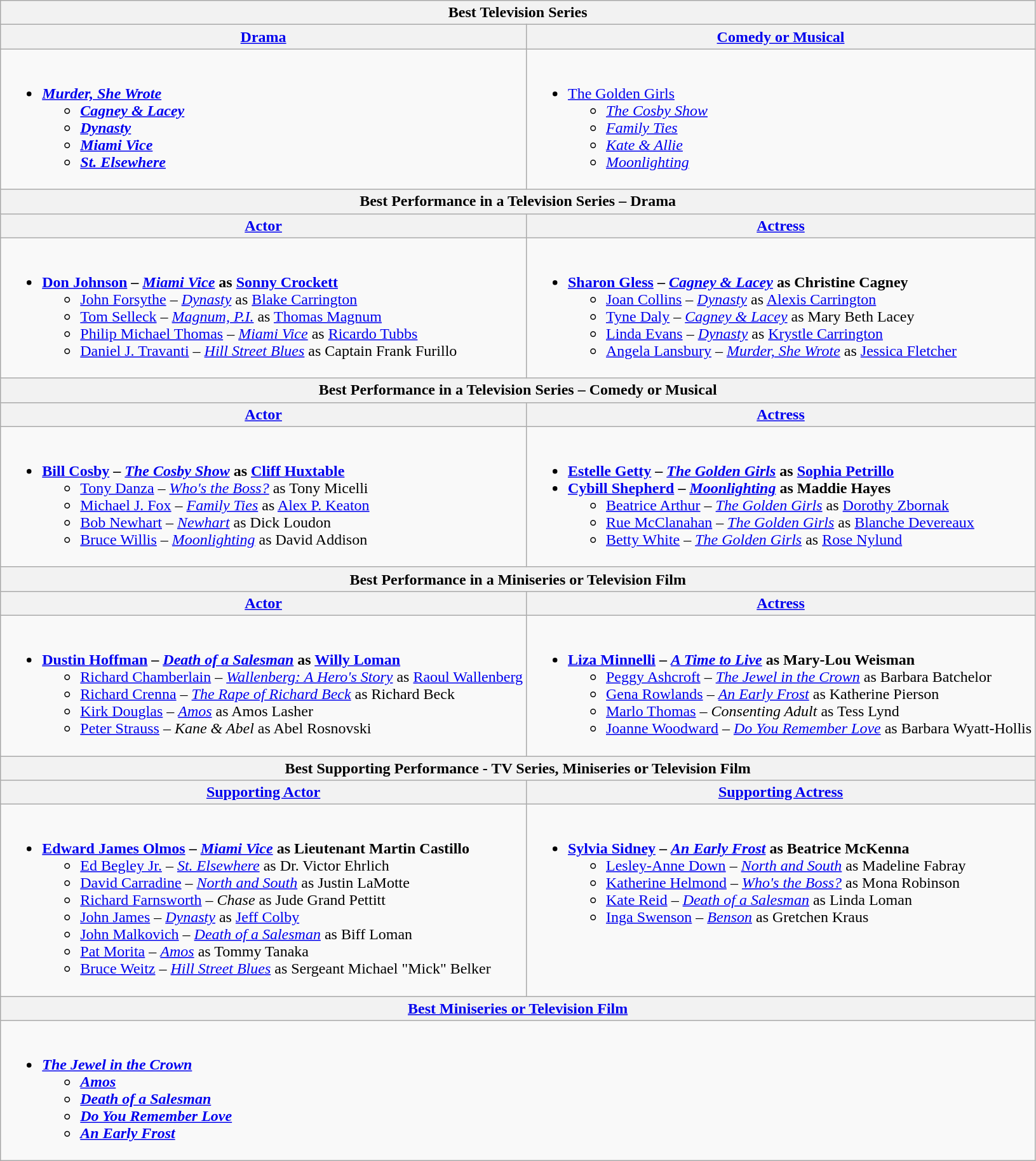<table class="wikitable" style="width=100%">
<tr>
<th colspan="2">Best Television Series</th>
</tr>
<tr>
<th style="width=50%"><a href='#'>Drama</a></th>
<th style="width=50%"><a href='#'>Comedy or Musical</a></th>
</tr>
<tr>
<td valign="top"><br><ul><li><strong> <em><a href='#'>Murder, She Wrote</a><strong><em><ul><li></em><a href='#'>Cagney & Lacey</a><em></li><li></em><a href='#'>Dynasty</a><em></li><li></em><a href='#'>Miami Vice</a><em></li><li></em><a href='#'>St. Elsewhere</a><em></li></ul></li></ul></td>
<td valign="top"><br><ul><li></strong> </em><a href='#'>The Golden Girls</a></em></strong><ul><li><em><a href='#'>The Cosby Show</a></em></li><li><em><a href='#'>Family Ties</a></em></li><li><em><a href='#'>Kate & Allie</a></em></li><li><em><a href='#'>Moonlighting</a></em></li></ul></li></ul></td>
</tr>
<tr>
<th colspan="2">Best Performance in a Television Series – Drama</th>
</tr>
<tr>
<th><a href='#'>Actor</a></th>
<th><a href='#'>Actress</a></th>
</tr>
<tr>
<td valign="top"><br><ul><li><strong> <a href='#'>Don Johnson</a> – <em><a href='#'>Miami Vice</a></em> as <a href='#'>Sonny Crockett</a></strong><ul><li><a href='#'>John Forsythe</a> – <em><a href='#'>Dynasty</a></em> as <a href='#'>Blake Carrington</a></li><li><a href='#'>Tom Selleck</a> – <em><a href='#'>Magnum, P.I.</a></em> as <a href='#'>Thomas Magnum</a></li><li><a href='#'>Philip Michael Thomas</a> – <em><a href='#'>Miami Vice</a></em> as <a href='#'>Ricardo Tubbs</a></li><li><a href='#'>Daniel J. Travanti</a> – <em><a href='#'>Hill Street Blues</a></em> as Captain Frank Furillo</li></ul></li></ul></td>
<td valign="top"><br><ul><li><strong> <a href='#'>Sharon Gless</a> – <em><a href='#'>Cagney & Lacey</a></em> as Christine Cagney</strong><ul><li><a href='#'>Joan Collins</a> – <em><a href='#'>Dynasty</a></em> as <a href='#'>Alexis Carrington</a></li><li><a href='#'>Tyne Daly</a> – <em><a href='#'>Cagney & Lacey</a></em> as Mary Beth Lacey</li><li><a href='#'>Linda Evans</a> – <em><a href='#'>Dynasty</a></em> as <a href='#'>Krystle Carrington</a></li><li><a href='#'>Angela Lansbury</a> – <em><a href='#'>Murder, She Wrote</a></em> as <a href='#'>Jessica Fletcher</a></li></ul></li></ul></td>
</tr>
<tr>
<th colspan="2">Best Performance in a Television Series – Comedy or Musical</th>
</tr>
<tr>
<th><a href='#'>Actor</a></th>
<th><a href='#'>Actress</a></th>
</tr>
<tr>
<td valign="top"><br><ul><li><strong> <a href='#'>Bill Cosby</a> – <em><a href='#'>The Cosby Show</a></em> as <a href='#'>Cliff Huxtable</a></strong><ul><li><a href='#'>Tony Danza</a> – <em><a href='#'>Who's the Boss?</a></em> as Tony Micelli</li><li><a href='#'>Michael J. Fox</a> – <em><a href='#'>Family Ties</a></em> as <a href='#'>Alex P. Keaton</a></li><li><a href='#'>Bob Newhart</a> – <em><a href='#'>Newhart</a></em> as Dick Loudon</li><li><a href='#'>Bruce Willis</a> – <em><a href='#'>Moonlighting</a></em> as David Addison</li></ul></li></ul></td>
<td valign="top"><br><ul><li><strong> <a href='#'>Estelle Getty</a> – <em><a href='#'>The Golden Girls</a></em> as <a href='#'>Sophia Petrillo</a></strong></li><li><strong> <a href='#'>Cybill Shepherd</a> – <em><a href='#'>Moonlighting</a></em> as Maddie Hayes</strong><ul><li><a href='#'>Beatrice Arthur</a> – <em><a href='#'>The Golden Girls</a></em> as <a href='#'>Dorothy Zbornak</a></li><li><a href='#'>Rue McClanahan</a> – <em><a href='#'>The Golden Girls</a></em> as <a href='#'>Blanche Devereaux</a></li><li><a href='#'>Betty White</a> – <em><a href='#'>The Golden Girls</a></em> as <a href='#'>Rose Nylund</a></li></ul></li></ul></td>
</tr>
<tr>
<th colspan="2">Best Performance in a Miniseries or Television Film</th>
</tr>
<tr>
<th><a href='#'>Actor</a></th>
<th><a href='#'>Actress</a></th>
</tr>
<tr>
<td valign="top"><br><ul><li><strong> <a href='#'>Dustin Hoffman</a> – <em><a href='#'>Death of a Salesman</a></em> as <a href='#'>Willy Loman</a></strong><ul><li><a href='#'>Richard Chamberlain</a> – <em><a href='#'>Wallenberg: A Hero's Story</a></em> as <a href='#'>Raoul Wallenberg</a></li><li><a href='#'>Richard Crenna</a> – <em><a href='#'>The Rape of Richard Beck</a></em> as Richard Beck</li><li><a href='#'>Kirk Douglas</a> – <em><a href='#'>Amos</a></em> as Amos Lasher</li><li><a href='#'>Peter Strauss</a> – <em>Kane & Abel</em> as Abel Rosnovski</li></ul></li></ul></td>
<td valign="top"><br><ul><li><strong> <a href='#'>Liza Minnelli</a> – <em><a href='#'>A Time to Live</a></em> as Mary-Lou Weisman</strong><ul><li><a href='#'>Peggy Ashcroft</a> – <em><a href='#'>The Jewel in the Crown</a></em> as Barbara Batchelor</li><li><a href='#'>Gena Rowlands</a> – <em><a href='#'>An Early Frost</a></em> as Katherine Pierson</li><li><a href='#'>Marlo Thomas</a> – <em>Consenting Adult</em> as Tess Lynd</li><li><a href='#'>Joanne Woodward</a> – <em><a href='#'>Do You Remember Love</a></em> as Barbara Wyatt-Hollis</li></ul></li></ul></td>
</tr>
<tr>
<th colspan="2">Best Supporting Performance - TV Series, Miniseries or Television Film</th>
</tr>
<tr>
<th><a href='#'>Supporting Actor</a></th>
<th><a href='#'>Supporting Actress</a></th>
</tr>
<tr>
<td valign="top"><br><ul><li><strong> <a href='#'>Edward James Olmos</a> – <em><a href='#'>Miami Vice</a></em> as Lieutenant Martin Castillo</strong><ul><li><a href='#'>Ed Begley Jr.</a> – <em><a href='#'>St. Elsewhere</a></em> as Dr. Victor Ehrlich</li><li><a href='#'>David Carradine</a> – <em><a href='#'>North and South</a></em> as Justin LaMotte</li><li><a href='#'>Richard Farnsworth</a> – <em>Chase</em> as Jude Grand Pettitt</li><li><a href='#'>John James</a> – <em><a href='#'>Dynasty</a></em> as <a href='#'>Jeff Colby</a></li><li><a href='#'>John Malkovich</a> – <em><a href='#'>Death of a Salesman</a></em> as Biff Loman</li><li><a href='#'>Pat Morita</a> – <em><a href='#'>Amos</a></em> as Tommy Tanaka</li><li><a href='#'>Bruce Weitz</a> – <em><a href='#'>Hill Street Blues</a></em> as Sergeant Michael "Mick" Belker</li></ul></li></ul></td>
<td valign="top"><br><ul><li><strong> <a href='#'>Sylvia Sidney</a> – <em><a href='#'>An Early Frost</a></em> as Beatrice McKenna</strong><ul><li><a href='#'>Lesley-Anne Down</a> – <em><a href='#'>North and South</a></em> as Madeline Fabray</li><li><a href='#'>Katherine Helmond</a> – <em><a href='#'>Who's the Boss?</a></em> as Mona Robinson</li><li><a href='#'>Kate Reid</a> – <em><a href='#'>Death of a Salesman</a></em> as Linda Loman</li><li><a href='#'>Inga Swenson</a> – <em><a href='#'>Benson</a></em> as Gretchen Kraus</li></ul></li></ul></td>
</tr>
<tr>
<th colspan=2><a href='#'>Best Miniseries or Television Film</a></th>
</tr>
<tr>
<td colspan=2 style="vertical-align:top;"><br><ul><li><strong> <em><a href='#'>The Jewel in the Crown</a><strong><em><ul><li></em><a href='#'>Amos</a><em></li><li></em><a href='#'>Death of a Salesman</a><em></li><li></em><a href='#'>Do You Remember Love</a><em></li><li></em><a href='#'>An Early Frost</a><em></li></ul></li></ul></td>
</tr>
</table>
